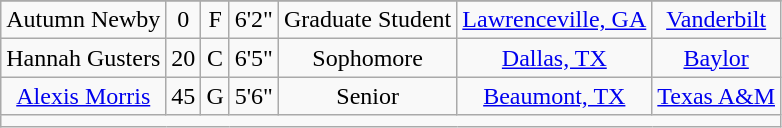<table class="wikitable sortable" style="text-align: center">
<tr align=center>
</tr>
<tr>
<td>Autumn Newby</td>
<td>0</td>
<td>F</td>
<td>6'2"</td>
<td>Graduate Student</td>
<td><a href='#'>Lawrenceville, GA</a></td>
<td><a href='#'>Vanderbilt</a></td>
</tr>
<tr>
<td>Hannah Gusters</td>
<td>20</td>
<td>C</td>
<td>6'5"</td>
<td>Sophomore</td>
<td><a href='#'>Dallas, TX</a></td>
<td><a href='#'>Baylor</a></td>
</tr>
<tr>
<td><a href='#'>Alexis Morris</a></td>
<td>45</td>
<td>G</td>
<td>5'6"</td>
<td>Senior</td>
<td><a href='#'>Beaumont, TX</a></td>
<td><a href='#'>Texas A&M</a></td>
</tr>
<tr>
<td colspan=7></td>
</tr>
</table>
